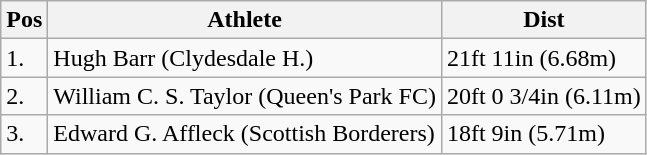<table class="wikitable">
<tr>
<th>Pos</th>
<th>Athlete</th>
<th>Dist</th>
</tr>
<tr>
<td>1.</td>
<td>Hugh Barr (Clydesdale H.)</td>
<td>21ft 11in (6.68m)</td>
</tr>
<tr>
<td>2.</td>
<td>William C. S. Taylor (Queen's Park FC)</td>
<td>20ft 0 3/4in (6.11m)</td>
</tr>
<tr>
<td>3.</td>
<td>Edward G. Affleck (Scottish Borderers)</td>
<td>18ft 9in (5.71m)</td>
</tr>
</table>
